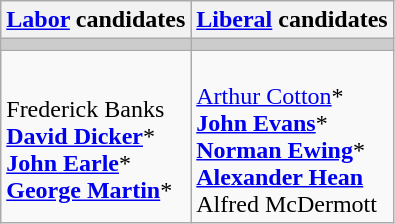<table class="wikitable">
<tr>
<th><a href='#'>Labor</a> candidates</th>
<th><a href='#'>Liberal</a> candidates</th>
</tr>
<tr bgcolor="#cccccc">
<td></td>
<td></td>
</tr>
<tr>
<td><br>Frederick Banks<br>
<strong><a href='#'>David Dicker</a></strong>*<br>
<strong><a href='#'>John Earle</a></strong>*<br>
<strong><a href='#'>George Martin</a></strong>*</td>
<td><br><a href='#'>Arthur Cotton</a>*<br>
<strong><a href='#'>John Evans</a></strong>*<br>
<strong><a href='#'>Norman Ewing</a></strong>*<br>
<strong><a href='#'>Alexander Hean</a></strong><br>
Alfred McDermott</td>
</tr>
</table>
